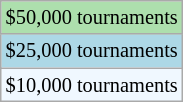<table class="wikitable" style="font-size:85%;">
<tr bgcolor="#ADDFAD">
<td>$50,000 tournaments</td>
</tr>
<tr bgcolor="lightblue">
<td>$25,000 tournaments</td>
</tr>
<tr style="background:#f0f8ff;">
<td>$10,000 tournaments</td>
</tr>
</table>
